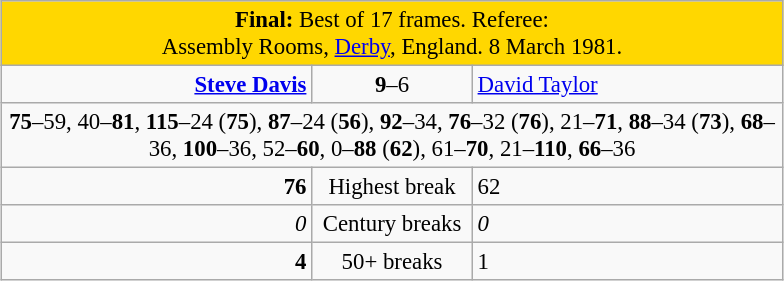<table class="wikitable" style="font-size: 95%; margin: 1em auto 1em auto;">
<tr>
<td colspan="3" align="center" bgcolor="#ffd700"><strong>Final:</strong> Best of 17 frames. Referee: <br>Assembly Rooms, <a href='#'>Derby</a>, England. 8 March 1981.</td>
</tr>
<tr>
<td width="200" align="right"><strong><a href='#'>Steve Davis</a></strong> <br></td>
<td width="100" align="center"><strong>9</strong>–6</td>
<td width="200"><a href='#'>David Taylor</a> <br></td>
</tr>
<tr>
<td colspan="3" align="center" style="font-size: 100%"><strong>75</strong>–59, 40–<strong>81</strong>, <strong>115</strong>–24 (<strong>75</strong>), <strong>87</strong>–24 (<strong>56</strong>), <strong>92</strong>–34, <strong>76</strong>–32 (<strong>76</strong>), 21–<strong>71</strong>, <strong>88</strong>–34 (<strong>73</strong>), <strong>68</strong>–36, <strong>100</strong>–36, 52–<strong>60</strong>, 0–<strong>88</strong> (<strong>62</strong>), 61–<strong>70</strong>, 21–<strong>110</strong>, <strong>66</strong>–36</td>
</tr>
<tr>
<td align="right"><strong>76</strong></td>
<td align="center">Highest break</td>
<td align="left">62</td>
</tr>
<tr>
<td align="right"><em>0</em></td>
<td align="center">Century breaks</td>
<td align="left"><em>0</em></td>
</tr>
<tr>
<td align="right"><strong>4</strong></td>
<td align="center">50+ breaks</td>
<td align="left">1</td>
</tr>
</table>
